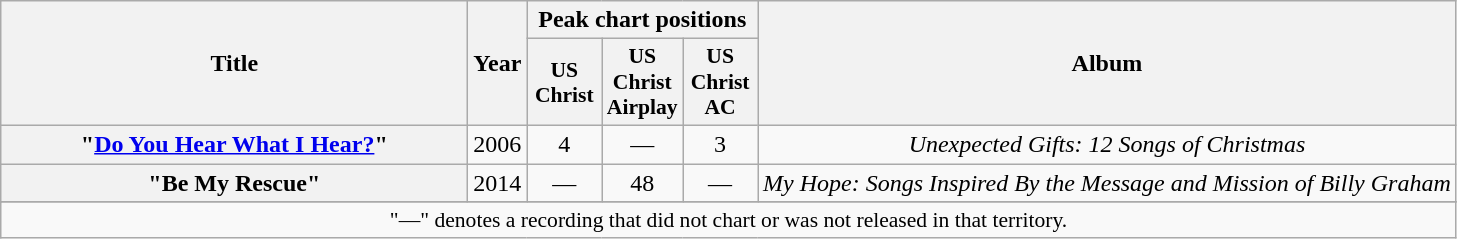<table class="wikitable plainrowheaders" style="text-align:center;">
<tr>
<th scope="col" rowspan="2" style="width:19em;">Title</th>
<th scope="col" rowspan="2">Year</th>
<th scope="col" colspan="3">Peak chart positions</th>
<th scope="col" rowspan="2">Album</th>
</tr>
<tr>
<th scope="col" style="width:3em;font-size:90%;">US<br>Christ<br></th>
<th scope="col" style="width:3em;font-size:90%;">US<br>Christ Airplay<br></th>
<th scope="col" style="width:3em;font-size:90%;">US<br>Christ AC<br></th>
</tr>
<tr>
<th scope="row">"<a href='#'>Do You Hear What I Hear?</a>"</th>
<td>2006</td>
<td>4</td>
<td>—</td>
<td>3</td>
<td><em>Unexpected Gifts: 12 Songs of Christmas</em></td>
</tr>
<tr>
<th scope="row">"Be My Rescue"</th>
<td>2014</td>
<td>—</td>
<td>48</td>
<td>—</td>
<td><em>My Hope: Songs Inspired By the Message and Mission of Billy Graham</em></td>
</tr>
<tr>
</tr>
<tr>
<td colspan="6" style="font-size:90%">"—" denotes a recording that did not chart or was not released in that territory.</td>
</tr>
</table>
